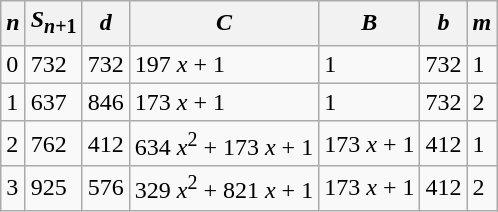<table class="wikitable">
<tr>
<th><em>n</em></th>
<th><em>S</em><sub><em>n</em>+1</sub></th>
<th><em>d</em></th>
<th><em>C</em></th>
<th><em>B</em></th>
<th><em>b</em></th>
<th><em>m</em></th>
</tr>
<tr>
<td>0</td>
<td>732</td>
<td>732</td>
<td>197 <em>x</em> + 1</td>
<td>1</td>
<td>732</td>
<td>1</td>
</tr>
<tr>
<td>1</td>
<td>637</td>
<td>846</td>
<td>173 <em>x</em> + 1</td>
<td>1</td>
<td>732</td>
<td>2</td>
</tr>
<tr>
<td>2</td>
<td>762</td>
<td>412</td>
<td>634 <em>x</em><sup>2</sup> + 173 <em>x</em> + 1</td>
<td>173 <em>x</em> + 1</td>
<td>412</td>
<td>1</td>
</tr>
<tr>
<td>3</td>
<td>925</td>
<td>576</td>
<td>329 <em>x</em><sup>2</sup> + 821 <em>x</em> + 1</td>
<td>173 <em>x</em> + 1</td>
<td>412</td>
<td>2</td>
</tr>
</table>
